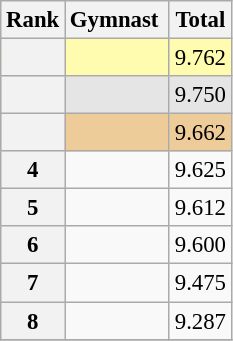<table class="wikitable sortable" style="text-align:center; font-size:95%">
<tr>
<th scope=col>Rank</th>
<th scope=col>Gymnast </th>
<th scope=col>Total</th>
</tr>
<tr bgcolor=fffcaf>
<th scope=row style="text-align:center"></th>
<td align=left> </td>
<td>9.762</td>
</tr>
<tr bgcolor=e5e5e5>
<th scope=row style="text-align:center"></th>
<td align=left> </td>
<td>9.750</td>
</tr>
<tr bgcolor=eecc99>
<th scope=row style="text-align:center"></th>
<td align=left> </td>
<td>9.662</td>
</tr>
<tr>
<th scope=row style="text-align:center">4</th>
<td align=left> </td>
<td>9.625</td>
</tr>
<tr>
<th scope=row style="text-align:center">5</th>
<td align=left> </td>
<td>9.612</td>
</tr>
<tr>
<th scope=row style="text-align:center">6</th>
<td align=left> </td>
<td>9.600</td>
</tr>
<tr>
<th scope=row style="text-align:center">7</th>
<td align=left> </td>
<td>9.475</td>
</tr>
<tr>
<th scope=row style="text-align:center">8</th>
<td align=left> </td>
<td>9.287</td>
</tr>
<tr>
</tr>
</table>
